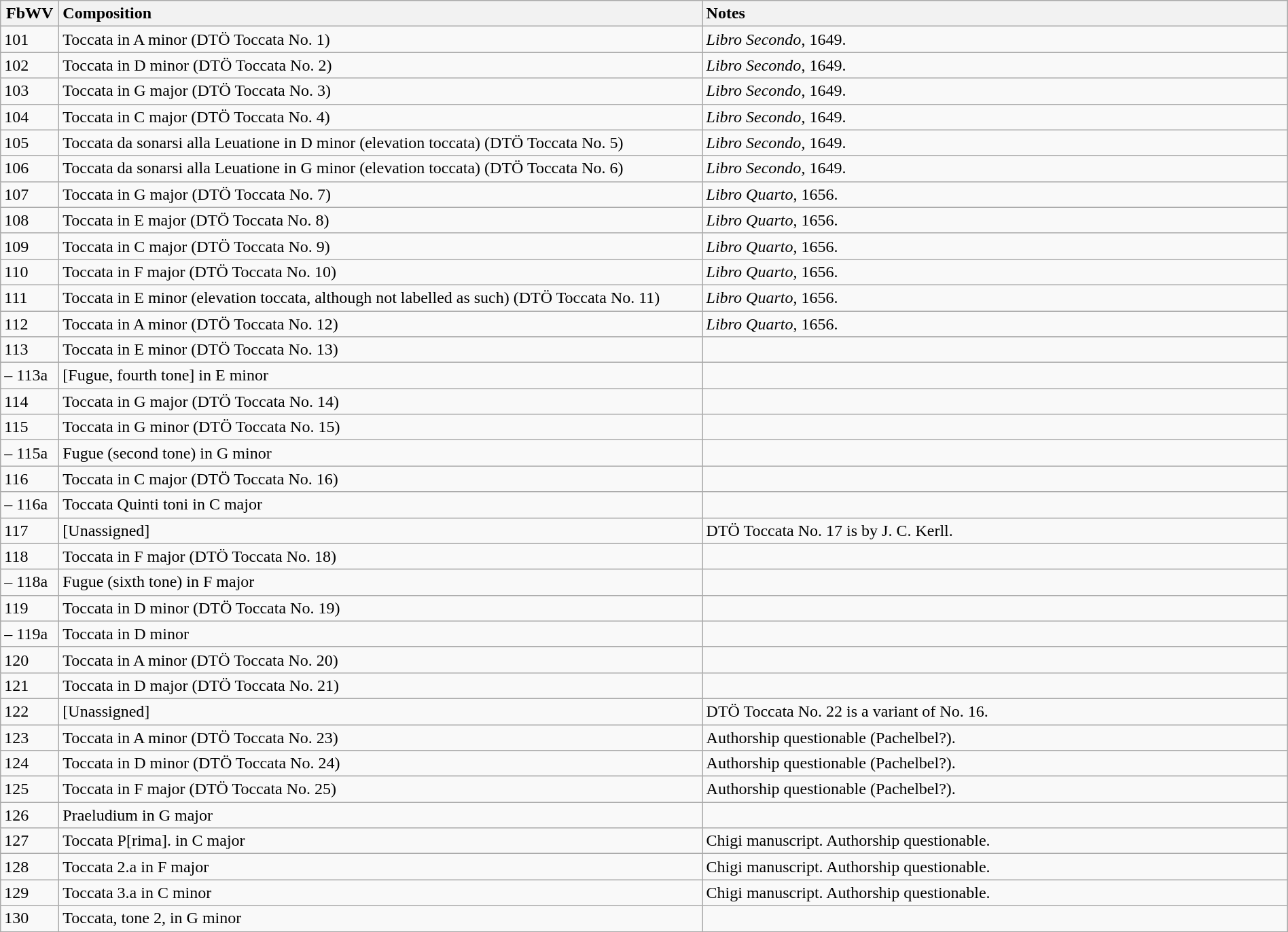<table class="wikitable" width="100%">
<tr>
<th width="50">FbWV</th>
<th style="text-align: left; width: 50%">Composition</th>
<th style="text-align: left;">Notes</th>
</tr>
<tr>
<td>101</td>
<td>Toccata in A minor (DTÖ Toccata No. 1)</td>
<td><em>Libro Secondo</em>, 1649.</td>
</tr>
<tr>
<td>102</td>
<td>Toccata in D minor (DTÖ Toccata No. 2)</td>
<td><em>Libro Secondo</em>, 1649.</td>
</tr>
<tr>
<td>103</td>
<td>Toccata in G major (DTÖ Toccata No. 3)</td>
<td><em>Libro Secondo</em>, 1649.</td>
</tr>
<tr>
<td>104</td>
<td>Toccata in C major (DTÖ Toccata No. 4)</td>
<td><em>Libro Secondo</em>, 1649.</td>
</tr>
<tr>
<td>105</td>
<td>Toccata da sonarsi alla Leuatione in D minor (elevation toccata) (DTÖ Toccata No. 5)</td>
<td><em>Libro Secondo</em>, 1649.</td>
</tr>
<tr>
<td>106</td>
<td>Toccata da sonarsi alla Leuatione in G minor (elevation toccata) (DTÖ Toccata No. 6)</td>
<td><em>Libro Secondo</em>, 1649.</td>
</tr>
<tr>
<td>107</td>
<td>Toccata in G major (DTÖ Toccata No. 7)</td>
<td><em>Libro Quarto</em>, 1656.</td>
</tr>
<tr>
<td>108</td>
<td>Toccata in E major (DTÖ Toccata No. 8)</td>
<td><em>Libro Quarto</em>, 1656.</td>
</tr>
<tr>
<td>109</td>
<td>Toccata in C major (DTÖ Toccata No. 9)</td>
<td><em>Libro Quarto</em>, 1656.</td>
</tr>
<tr>
<td>110</td>
<td>Toccata in F major (DTÖ Toccata No. 10)</td>
<td><em>Libro Quarto</em>, 1656.</td>
</tr>
<tr>
<td>111</td>
<td>Toccata in E minor (elevation toccata, although not labelled as such) (DTÖ Toccata No. 11)</td>
<td><em>Libro Quarto</em>, 1656.</td>
</tr>
<tr>
<td>112</td>
<td>Toccata in A minor (DTÖ Toccata No. 12)</td>
<td><em>Libro Quarto</em>, 1656.</td>
</tr>
<tr>
<td>113</td>
<td>Toccata in E minor (DTÖ Toccata No. 13)</td>
<td></td>
</tr>
<tr>
<td>– 113a</td>
<td>[Fugue, fourth tone] in E minor</td>
<td></td>
</tr>
<tr>
<td>114</td>
<td>Toccata in G major (DTÖ Toccata No. 14)</td>
<td></td>
</tr>
<tr>
<td>115</td>
<td>Toccata in G minor (DTÖ Toccata No. 15)</td>
<td></td>
</tr>
<tr>
<td>– 115a</td>
<td>Fugue (second tone) in G minor</td>
<td></td>
</tr>
<tr>
<td>116</td>
<td>Toccata in C major (DTÖ Toccata No. 16)</td>
<td></td>
</tr>
<tr>
<td>– 116a</td>
<td>Toccata Quinti toni in C major</td>
<td></td>
</tr>
<tr>
<td>117</td>
<td>[Unassigned]</td>
<td>DTÖ Toccata No. 17 is by J. C. Kerll.</td>
</tr>
<tr>
<td>118</td>
<td>Toccata in F major (DTÖ Toccata No. 18)</td>
<td></td>
</tr>
<tr>
<td>– 118a</td>
<td>Fugue (sixth tone) in F major</td>
<td></td>
</tr>
<tr>
<td>119</td>
<td>Toccata in D minor (DTÖ Toccata No. 19)</td>
<td></td>
</tr>
<tr>
<td>– 119a</td>
<td>Toccata in D minor</td>
<td></td>
</tr>
<tr>
<td>120</td>
<td>Toccata in A minor (DTÖ Toccata No. 20)</td>
<td></td>
</tr>
<tr>
<td>121</td>
<td>Toccata in D major (DTÖ Toccata No. 21)</td>
<td></td>
</tr>
<tr>
<td>122</td>
<td>[Unassigned]</td>
<td>DTÖ Toccata No. 22 is a variant of No. 16.</td>
</tr>
<tr>
<td>123</td>
<td>Toccata in A minor (DTÖ Toccata No. 23)</td>
<td>Authorship questionable (Pachelbel?).</td>
</tr>
<tr>
<td>124</td>
<td>Toccata in D minor (DTÖ Toccata No. 24)</td>
<td>Authorship questionable (Pachelbel?).</td>
</tr>
<tr>
<td>125</td>
<td>Toccata in F major (DTÖ Toccata No. 25)</td>
<td>Authorship questionable (Pachelbel?).</td>
</tr>
<tr>
<td>126</td>
<td>Praeludium in G major</td>
<td></td>
</tr>
<tr>
<td>127</td>
<td>Toccata P[rima]. in C major</td>
<td>Chigi manuscript. Authorship questionable.</td>
</tr>
<tr>
<td>128</td>
<td>Toccata 2.a in F major</td>
<td>Chigi manuscript. Authorship questionable.</td>
</tr>
<tr>
<td>129</td>
<td>Toccata 3.a in C minor</td>
<td>Chigi manuscript. Authorship questionable.</td>
</tr>
<tr>
<td>130</td>
<td>Toccata, tone 2, in G minor</td>
<td></td>
</tr>
<tr>
</tr>
</table>
